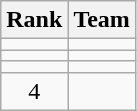<table class="wikitable">
<tr>
<th>Rank</th>
<th>Team</th>
</tr>
<tr>
<td align=center></td>
<td></td>
</tr>
<tr>
<td align=center></td>
<td></td>
</tr>
<tr>
<td align=center></td>
<td></td>
</tr>
<tr>
<td align=center>4</td>
<td></td>
</tr>
</table>
